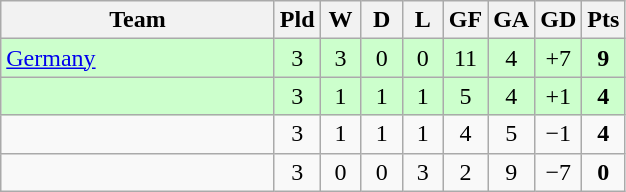<table class="wikitable" style="text-align:center;">
<tr>
<th width=175>Team</th>
<th width=20 abbr="Played">Pld</th>
<th width=20 abbr="Won">W</th>
<th width=20 abbr="Drawn">D</th>
<th width=20 abbr="Lost">L</th>
<th width=20 abbr="Goals for">GF</th>
<th width=20 abbr="Goals against">GA</th>
<th width=20 abbr="Goal difference">GD</th>
<th width=20 abbr="Points">Pts</th>
</tr>
<tr bgcolor=ccffcc>
<td align=left> <a href='#'>Germany</a></td>
<td>3</td>
<td>3</td>
<td>0</td>
<td>0</td>
<td>11</td>
<td>4</td>
<td>+7</td>
<td><strong>9</strong></td>
</tr>
<tr bgcolor=ccffcc>
<td align=left></td>
<td>3</td>
<td>1</td>
<td>1</td>
<td>1</td>
<td>5</td>
<td>4</td>
<td>+1</td>
<td><strong>4</strong></td>
</tr>
<tr bgcolor=>
<td align=left></td>
<td>3</td>
<td>1</td>
<td>1</td>
<td>1</td>
<td>4</td>
<td>5</td>
<td>−1</td>
<td><strong>4</strong></td>
</tr>
<tr bgcolor=>
<td align=left></td>
<td>3</td>
<td>0</td>
<td>0</td>
<td>3</td>
<td>2</td>
<td>9</td>
<td>−7</td>
<td><strong>0</strong></td>
</tr>
</table>
